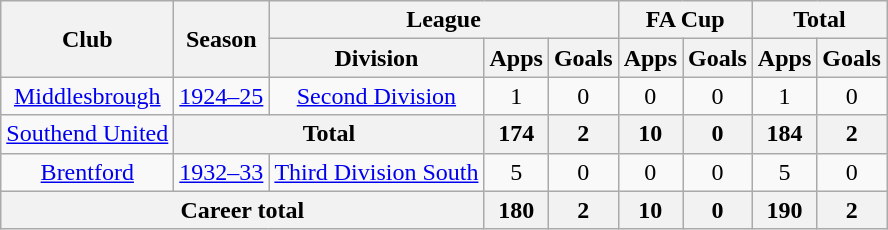<table class="wikitable" style="text-align: center;">
<tr>
<th rowspan="2">Club</th>
<th rowspan="2">Season</th>
<th colspan="3">League</th>
<th colspan="2">FA Cup</th>
<th colspan="2">Total</th>
</tr>
<tr>
<th>Division</th>
<th>Apps</th>
<th>Goals</th>
<th>Apps</th>
<th>Goals</th>
<th>Apps</th>
<th>Goals</th>
</tr>
<tr>
<td><a href='#'>Middlesbrough</a></td>
<td><a href='#'>1924–25</a></td>
<td><a href='#'>Second Division</a></td>
<td>1</td>
<td>0</td>
<td>0</td>
<td>0</td>
<td>1</td>
<td>0</td>
</tr>
<tr>
<td><a href='#'>Southend United</a></td>
<th colspan="2">Total</th>
<th>174</th>
<th>2</th>
<th>10</th>
<th>0</th>
<th>184</th>
<th>2</th>
</tr>
<tr>
<td><a href='#'>Brentford</a></td>
<td><a href='#'>1932–33</a></td>
<td><a href='#'>Third Division South</a></td>
<td>5</td>
<td>0</td>
<td>0</td>
<td>0</td>
<td>5</td>
<td>0</td>
</tr>
<tr>
<th colspan="3">Career total</th>
<th>180</th>
<th>2</th>
<th>10</th>
<th>0</th>
<th>190</th>
<th>2</th>
</tr>
</table>
